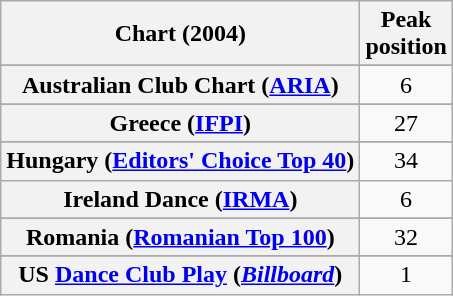<table class="wikitable sortable plainrowheaders" style="text-align:center">
<tr>
<th>Chart (2004)</th>
<th>Peak<br>position</th>
</tr>
<tr>
</tr>
<tr>
<th scope="row">Australian Club Chart (<a href='#'>ARIA</a>)</th>
<td>6</td>
</tr>
<tr>
</tr>
<tr>
</tr>
<tr>
</tr>
<tr>
</tr>
<tr>
<th scope="row">Greece (<a href='#'>IFPI</a>)</th>
<td>27</td>
</tr>
<tr>
</tr>
<tr>
<th scope="row">Hungary (<a href='#'>Editors' Choice Top 40</a>)</th>
<td>34</td>
</tr>
<tr>
<th scope="row">Ireland Dance (<a href='#'>IRMA</a>)</th>
<td>6</td>
</tr>
<tr>
</tr>
<tr>
</tr>
<tr>
<th scope="row">Romania (<a href='#'>Romanian Top 100</a>)</th>
<td>32</td>
</tr>
<tr>
</tr>
<tr>
</tr>
<tr>
</tr>
<tr>
</tr>
<tr>
<th scope="row">US <a href='#'>Dance Club Play</a> (<em><a href='#'>Billboard</a></em>)</th>
<td>1</td>
</tr>
</table>
